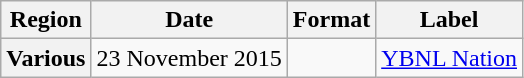<table class="wikitable plainrowheaders">
<tr>
<th scope="col">Region</th>
<th scope="col">Date</th>
<th scope="col">Format</th>
<th scope="col">Label</th>
</tr>
<tr>
<th scope="row">Various</th>
<td>23 November 2015</td>
<td></td>
<td><a href='#'>YBNL Nation</a></td>
</tr>
</table>
